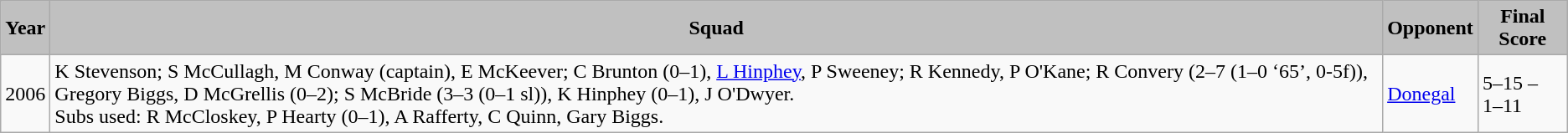<table class="wikitable">
<tr>
<th style="background:silver;">Year</th>
<th style="background:silver;">Squad</th>
<th style="background:silver;">Opponent</th>
<th style="background:silver;">Final Score</th>
</tr>
<tr>
<td>2006</td>
<td>K Stevenson; S McCullagh, M Conway (captain), E McKeever; C Brunton (0–1), <a href='#'>L Hinphey</a>, P Sweeney; R Kennedy, P O'Kane; R Convery (2–7 (1–0 ‘65’, 0-5f)), Gregory Biggs, D McGrellis (0–2); S McBride (3–3 (0–1 sl)), K Hinphey (0–1), J O'Dwyer.<br>Subs used: R McCloskey, P Hearty (0–1), A Rafferty, C Quinn, Gary Biggs.</td>
<td><a href='#'>Donegal</a></td>
<td>5–15 – 1–11</td>
</tr>
</table>
